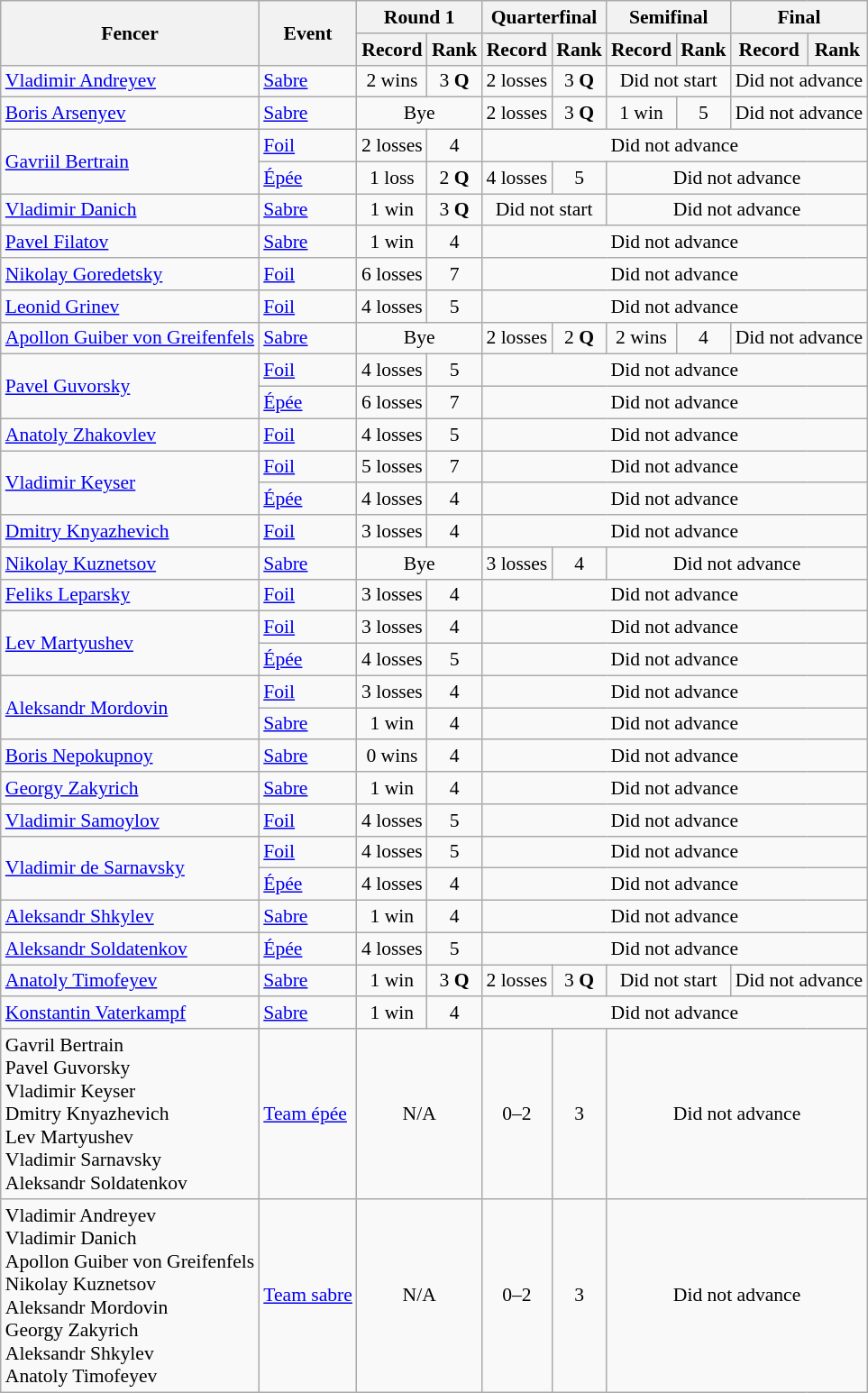<table class=wikitable style="font-size:90%">
<tr>
<th rowspan="2">Fencer</th>
<th rowspan="2">Event</th>
<th colspan="2">Round 1</th>
<th colspan="2">Quarterfinal</th>
<th colspan="2">Semifinal</th>
<th colspan="2">Final</th>
</tr>
<tr>
<th>Record</th>
<th>Rank</th>
<th>Record</th>
<th>Rank</th>
<th>Record</th>
<th>Rank</th>
<th>Record</th>
<th>Rank</th>
</tr>
<tr>
<td><a href='#'>Vladimir Andreyev</a></td>
<td><a href='#'>Sabre</a></td>
<td align=center>2 wins</td>
<td align=center>3 <strong>Q</strong></td>
<td align=center>2 losses</td>
<td align=center>3 <strong>Q</strong></td>
<td align=center colspan=2>Did not start</td>
<td align=center colspan=2>Did not advance</td>
</tr>
<tr>
<td><a href='#'>Boris Arsenyev</a></td>
<td><a href='#'>Sabre</a></td>
<td align=center colspan=2>Bye</td>
<td align=center>2 losses</td>
<td align=center>3 <strong>Q</strong></td>
<td align=center>1 win</td>
<td align=center>5</td>
<td align=center colspan=2>Did not advance</td>
</tr>
<tr>
<td rowspan=2><a href='#'>Gavriil Bertrain</a></td>
<td><a href='#'>Foil</a></td>
<td align=center>2 losses</td>
<td align=center>4</td>
<td align=center colspan=6>Did not advance</td>
</tr>
<tr>
<td><a href='#'>Épée</a></td>
<td align=center>1 loss</td>
<td align=center>2 <strong>Q</strong></td>
<td align=center>4 losses</td>
<td align=center>5</td>
<td align=center colspan=4>Did not advance</td>
</tr>
<tr>
<td><a href='#'>Vladimir Danich</a></td>
<td><a href='#'>Sabre</a></td>
<td align=center>1 win</td>
<td align=center>3 <strong>Q</strong></td>
<td align=center colspan=2>Did not start</td>
<td align=center colspan=4>Did not advance</td>
</tr>
<tr>
<td><a href='#'>Pavel Filatov</a></td>
<td><a href='#'>Sabre</a></td>
<td align=center>1 win</td>
<td align=center>4</td>
<td align=center colspan=6>Did not advance</td>
</tr>
<tr>
<td><a href='#'>Nikolay Goredetsky</a></td>
<td><a href='#'>Foil</a></td>
<td align=center>6 losses</td>
<td align=center>7</td>
<td align=center colspan=6>Did not advance</td>
</tr>
<tr>
<td><a href='#'>Leonid Grinev</a></td>
<td><a href='#'>Foil</a></td>
<td align=center>4 losses</td>
<td align=center>5</td>
<td align=center colspan=6>Did not advance</td>
</tr>
<tr>
<td><a href='#'>Apollon Guiber von Greifenfels</a></td>
<td><a href='#'>Sabre</a></td>
<td align=center colspan=2>Bye</td>
<td align=center>2 losses</td>
<td align=center>2 <strong>Q</strong></td>
<td align=center>2 wins</td>
<td align=center>4</td>
<td align=center colspan=2>Did not advance</td>
</tr>
<tr>
<td rowspan=2><a href='#'>Pavel Guvorsky</a></td>
<td><a href='#'>Foil</a></td>
<td align=center>4 losses</td>
<td align=center>5</td>
<td align=center colspan=6>Did not advance</td>
</tr>
<tr>
<td><a href='#'>Épée</a></td>
<td align=center>6 losses</td>
<td align=center>7</td>
<td align=center colspan=6>Did not advance</td>
</tr>
<tr>
<td><a href='#'>Anatoly Zhakovlev</a></td>
<td><a href='#'>Foil</a></td>
<td align=center>4 losses</td>
<td align=center>5</td>
<td align=center colspan=6>Did not advance</td>
</tr>
<tr>
<td rowspan=2><a href='#'>Vladimir Keyser</a></td>
<td><a href='#'>Foil</a></td>
<td align=center>5 losses</td>
<td align=center>7</td>
<td align=center colspan=6>Did not advance</td>
</tr>
<tr>
<td><a href='#'>Épée</a></td>
<td align=center>4 losses</td>
<td align=center>4</td>
<td align=center colspan=6>Did not advance</td>
</tr>
<tr>
<td><a href='#'>Dmitry Knyazhevich</a></td>
<td><a href='#'>Foil</a></td>
<td align=center>3 losses</td>
<td align=center>4</td>
<td align=center colspan=6>Did not advance</td>
</tr>
<tr>
<td><a href='#'>Nikolay Kuznetsov</a></td>
<td><a href='#'>Sabre</a></td>
<td align=center colspan=2>Bye</td>
<td align=center>3 losses</td>
<td align=center>4</td>
<td align=center colspan=4>Did not advance</td>
</tr>
<tr>
<td><a href='#'>Feliks Leparsky</a></td>
<td><a href='#'>Foil</a></td>
<td align=center>3 losses</td>
<td align=center>4</td>
<td align=center colspan=6>Did not advance</td>
</tr>
<tr>
<td rowspan=2><a href='#'>Lev Martyushev</a></td>
<td><a href='#'>Foil</a></td>
<td align=center>3 losses</td>
<td align=center>4</td>
<td align=center colspan=6>Did not advance</td>
</tr>
<tr>
<td><a href='#'>Épée</a></td>
<td align=center>4 losses</td>
<td align=center>5</td>
<td align=center colspan=6>Did not advance</td>
</tr>
<tr>
<td rowspan=2><a href='#'>Aleksandr Mordovin</a></td>
<td><a href='#'>Foil</a></td>
<td align=center>3 losses</td>
<td align=center>4</td>
<td align=center colspan=6>Did not advance</td>
</tr>
<tr>
<td><a href='#'>Sabre</a></td>
<td align=center>1 win</td>
<td align=center>4</td>
<td align=center colspan=6>Did not advance</td>
</tr>
<tr>
<td><a href='#'>Boris Nepokupnoy</a></td>
<td><a href='#'>Sabre</a></td>
<td align=center>0 wins</td>
<td align=center>4</td>
<td align=center colspan=6>Did not advance</td>
</tr>
<tr>
<td><a href='#'>Georgy Zakyrich</a></td>
<td><a href='#'>Sabre</a></td>
<td align=center>1 win</td>
<td align=center>4</td>
<td align=center colspan=6>Did not advance</td>
</tr>
<tr>
<td><a href='#'>Vladimir Samoylov</a></td>
<td><a href='#'>Foil</a></td>
<td align=center>4 losses</td>
<td align=center>5</td>
<td align=center colspan=6>Did not advance</td>
</tr>
<tr>
<td rowspan=2><a href='#'>Vladimir de Sarnavsky</a></td>
<td><a href='#'>Foil</a></td>
<td align=center>4 losses</td>
<td align=center>5</td>
<td align=center colspan=6>Did not advance</td>
</tr>
<tr>
<td><a href='#'>Épée</a></td>
<td align=center>4 losses</td>
<td align=center>4</td>
<td align=center colspan=6>Did not advance</td>
</tr>
<tr>
<td><a href='#'>Aleksandr Shkylev</a></td>
<td><a href='#'>Sabre</a></td>
<td align=center>1 win</td>
<td align=center>4</td>
<td align=center colspan=6>Did not advance</td>
</tr>
<tr>
<td><a href='#'>Aleksandr Soldatenkov</a></td>
<td><a href='#'>Épée</a></td>
<td align=center>4 losses</td>
<td align=center>5</td>
<td align=center colspan=6>Did not advance</td>
</tr>
<tr>
<td><a href='#'>Anatoly Timofeyev</a></td>
<td><a href='#'>Sabre</a></td>
<td align=center>1 win</td>
<td align=center>3 <strong>Q</strong></td>
<td align=center>2 losses</td>
<td align=center>3 <strong>Q</strong></td>
<td align=center colspan=2>Did not start</td>
<td align=center colspan=2>Did not advance</td>
</tr>
<tr>
<td><a href='#'>Konstantin Vaterkampf</a></td>
<td><a href='#'>Sabre</a></td>
<td align=center>1 win</td>
<td align=center>4</td>
<td align=center colspan=6>Did not advance</td>
</tr>
<tr>
<td>Gavril Bertrain <br> Pavel Guvorsky <br> Vladimir Keyser <br> Dmitry Knyazhevich <br> Lev Martyushev <br> Vladimir Sarnavsky <br> Aleksandr Soldatenkov</td>
<td><a href='#'>Team épée</a></td>
<td align=center colspan=2>N/A</td>
<td align=center>0–2</td>
<td align=center>3</td>
<td align=center colspan=4>Did not advance</td>
</tr>
<tr>
<td>Vladimir Andreyev <br> Vladimir Danich <br> Apollon Guiber von Greifenfels <br> Nikolay Kuznetsov <br> Aleksandr Mordovin <br> Georgy Zakyrich <br> Aleksandr Shkylev <br> Anatoly Timofeyev</td>
<td><a href='#'>Team sabre</a></td>
<td align=center colspan=2>N/A</td>
<td align=center>0–2</td>
<td align=center>3</td>
<td align=center colspan=4>Did not advance</td>
</tr>
</table>
